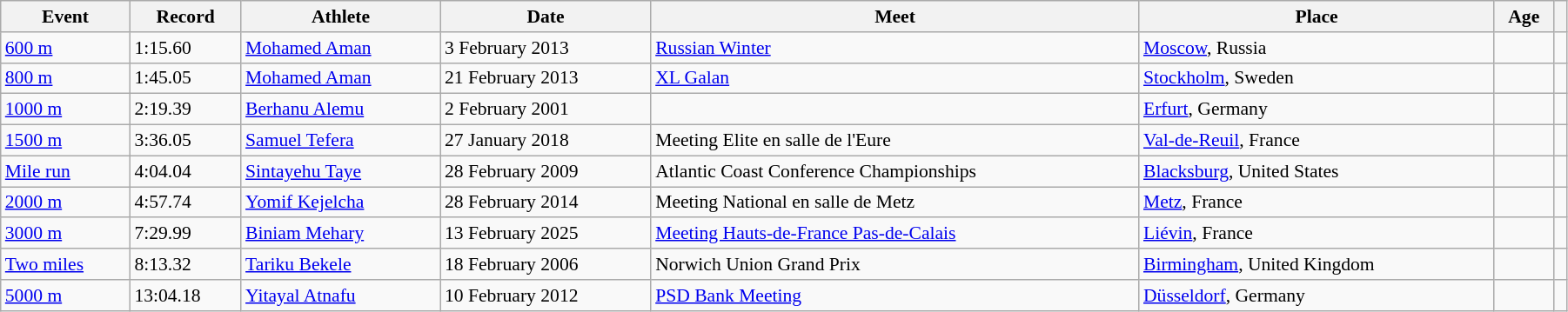<table class="wikitable" style="font-size: 90%; width: 95%;">
<tr>
<th>Event</th>
<th>Record</th>
<th>Athlete</th>
<th>Date</th>
<th>Meet</th>
<th>Place</th>
<th>Age</th>
<th></th>
</tr>
<tr>
<td><a href='#'>600 m</a></td>
<td>1:15.60</td>
<td><a href='#'>Mohamed Aman</a></td>
<td>3 February 2013</td>
<td><a href='#'>Russian Winter</a></td>
<td><a href='#'>Moscow</a>, Russia</td>
<td></td>
<td></td>
</tr>
<tr>
<td><a href='#'>800 m</a></td>
<td>1:45.05</td>
<td><a href='#'>Mohamed Aman</a></td>
<td>21 February 2013</td>
<td><a href='#'>XL Galan</a></td>
<td><a href='#'>Stockholm</a>, Sweden</td>
<td></td>
<td></td>
</tr>
<tr>
<td><a href='#'>1000 m</a></td>
<td>2:19.39</td>
<td><a href='#'>Berhanu Alemu</a></td>
<td>2 February 2001</td>
<td></td>
<td><a href='#'>Erfurt</a>, Germany</td>
<td></td>
<td></td>
</tr>
<tr>
<td><a href='#'>1500 m</a></td>
<td>3:36.05</td>
<td><a href='#'>Samuel Tefera</a></td>
<td>27 January 2018</td>
<td>Meeting Elite en salle de l'Eure</td>
<td><a href='#'>Val-de-Reuil</a>, France</td>
<td></td>
<td></td>
</tr>
<tr>
<td><a href='#'>Mile run</a></td>
<td>4:04.04</td>
<td><a href='#'>Sintayehu Taye</a></td>
<td>28 February 2009</td>
<td>Atlantic Coast Conference Championships</td>
<td><a href='#'>Blacksburg</a>, United States</td>
<td></td>
<td></td>
</tr>
<tr>
<td><a href='#'>2000 m</a></td>
<td>4:57.74</td>
<td><a href='#'>Yomif Kejelcha</a></td>
<td>28 February 2014</td>
<td>Meeting National en salle de Metz</td>
<td><a href='#'>Metz</a>, France</td>
<td></td>
<td></td>
</tr>
<tr>
<td><a href='#'>3000 m</a></td>
<td>7:29.99</td>
<td><a href='#'>Biniam Mehary</a></td>
<td>13 February 2025</td>
<td><a href='#'>Meeting Hauts-de-France Pas-de-Calais</a></td>
<td><a href='#'>Liévin</a>, France</td>
<td></td>
<td></td>
</tr>
<tr>
<td><a href='#'>Two miles</a></td>
<td>8:13.32</td>
<td><a href='#'>Tariku Bekele</a></td>
<td>18 February 2006</td>
<td>Norwich Union Grand Prix</td>
<td><a href='#'>Birmingham</a>, United Kingdom</td>
<td></td>
<td></td>
</tr>
<tr>
<td><a href='#'>5000 m</a></td>
<td>13:04.18</td>
<td><a href='#'>Yitayal Atnafu</a></td>
<td>10 February 2012</td>
<td><a href='#'>PSD Bank Meeting</a></td>
<td><a href='#'>Düsseldorf</a>, Germany</td>
<td></td>
<td></td>
</tr>
</table>
